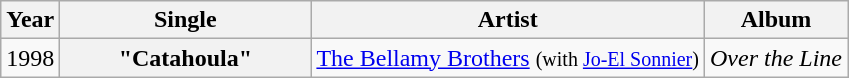<table class="wikitable plainrowheaders">
<tr>
<th>Year</th>
<th style="width:10em;">Single</th>
<th>Artist</th>
<th>Album</th>
</tr>
<tr>
<td>1998</td>
<th scope="row">"Catahoula"</th>
<td><a href='#'>The Bellamy Brothers</a> <small>(with <a href='#'>Jo-El Sonnier</a>)</small></td>
<td><em>Over the Line</em></td>
</tr>
</table>
